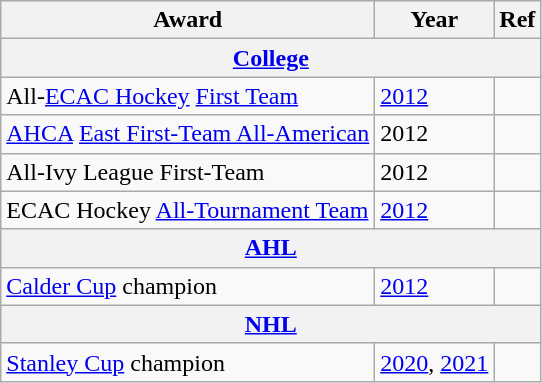<table class="wikitable">
<tr>
<th>Award</th>
<th>Year</th>
<th>Ref</th>
</tr>
<tr>
<th colspan="3"><a href='#'>College</a></th>
</tr>
<tr>
<td>All-<a href='#'>ECAC Hockey</a> <a href='#'>First Team</a></td>
<td><a href='#'>2012</a></td>
<td></td>
</tr>
<tr>
<td><a href='#'>AHCA</a> <a href='#'>East First-Team All-American</a></td>
<td>2012</td>
<td></td>
</tr>
<tr>
<td>All-Ivy League First-Team</td>
<td>2012</td>
<td></td>
</tr>
<tr>
<td>ECAC Hockey <a href='#'>All-Tournament Team</a></td>
<td><a href='#'>2012</a></td>
<td></td>
</tr>
<tr>
<th colspan="3"><a href='#'>AHL</a></th>
</tr>
<tr>
<td><a href='#'>Calder Cup</a> champion</td>
<td><a href='#'>2012</a></td>
<td></td>
</tr>
<tr>
<th colspan="3"><a href='#'>NHL</a></th>
</tr>
<tr>
<td><a href='#'>Stanley Cup</a> champion</td>
<td><a href='#'>2020</a>, <a href='#'>2021</a></td>
<td></td>
</tr>
</table>
